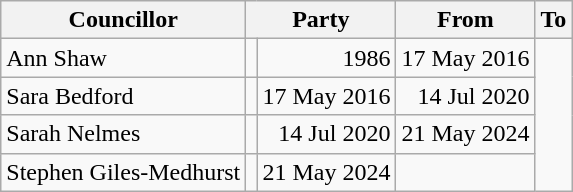<table class=wikitable>
<tr>
<th>Councillor</th>
<th colspan=2>Party</th>
<th>From</th>
<th>To</th>
</tr>
<tr>
<td>Ann Shaw</td>
<td></td>
<td align=right>1986</td>
<td align=right>17 May 2016</td>
</tr>
<tr>
<td>Sara Bedford</td>
<td></td>
<td align=right>17 May 2016</td>
<td align=right>14 Jul 2020</td>
</tr>
<tr>
<td>Sarah Nelmes</td>
<td></td>
<td align=right>14 Jul 2020</td>
<td align=right>21 May 2024</td>
</tr>
<tr>
<td>Stephen Giles-Medhurst</td>
<td></td>
<td align=right>21 May 2024</td>
<td align=right></td>
</tr>
</table>
